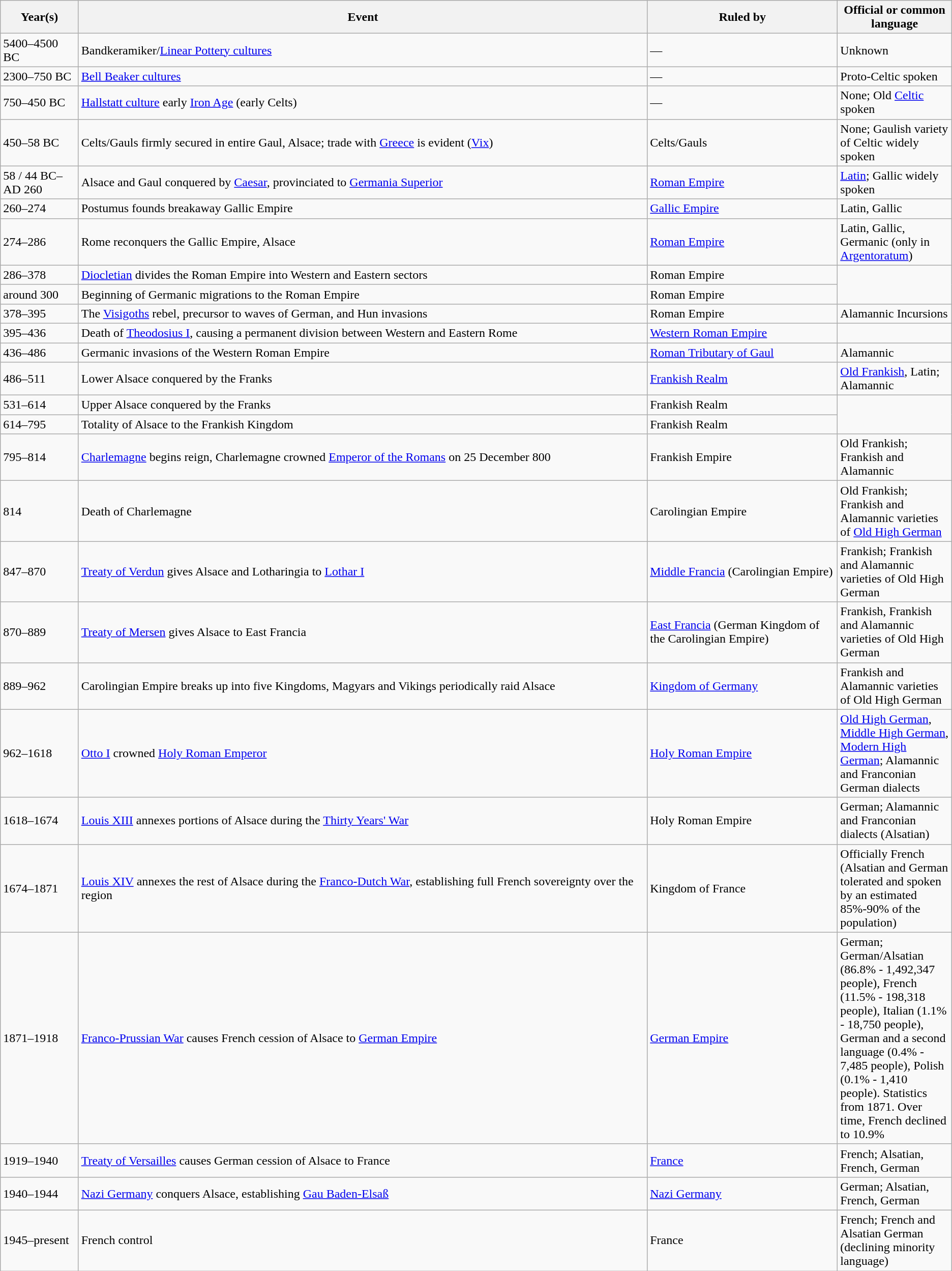<table class="wikitable sortable">
<tr ">
<th>Year(s)</th>
<th>Event</th>
<th style="width:20%;">Ruled by</th>
<th style="width:12%;">Official or common language</th>
</tr>
<tr>
<td>5400–4500 BC</td>
<td>Bandkeramiker/<a href='#'>Linear Pottery cultures</a></td>
<td>—</td>
<td>Unknown</td>
</tr>
<tr>
<td>2300–750 BC</td>
<td><a href='#'>Bell Beaker cultures</a></td>
<td>—</td>
<td>Proto-Celtic spoken</td>
</tr>
<tr>
<td>750–450 BC</td>
<td><a href='#'>Hallstatt culture</a> early <a href='#'>Iron Age</a> (early Celts)</td>
<td>—</td>
<td>None; Old <a href='#'>Celtic</a> spoken</td>
</tr>
<tr>
<td>450–58 BC</td>
<td>Celts/Gauls firmly secured in entire Gaul, Alsace; trade with <a href='#'>Greece</a> is evident (<a href='#'>Vix</a>)</td>
<td>Celts/Gauls</td>
<td>None; Gaulish variety of Celtic widely spoken</td>
</tr>
<tr>
<td>58 / 44 BC–<br>AD 260</td>
<td>Alsace and Gaul conquered by <a href='#'>Caesar</a>, provinciated to <a href='#'>Germania Superior</a></td>
<td><a href='#'>Roman Empire</a></td>
<td><a href='#'>Latin</a>; Gallic widely spoken</td>
</tr>
<tr>
<td>260–274</td>
<td>Postumus founds breakaway Gallic Empire</td>
<td><a href='#'>Gallic Empire</a></td>
<td>Latin, Gallic</td>
</tr>
<tr>
<td>274–286</td>
<td>Rome reconquers the Gallic Empire, Alsace</td>
<td><a href='#'>Roman Empire</a></td>
<td>Latin, Gallic, Germanic (only in <a href='#'>Argentoratum</a>)</td>
</tr>
<tr>
<td>286–378</td>
<td><a href='#'>Diocletian</a> divides the Roman Empire into Western and Eastern sectors</td>
<td>Roman Empire</td>
</tr>
<tr>
<td>around 300</td>
<td>Beginning of Germanic migrations to the Roman Empire</td>
<td>Roman Empire</td>
</tr>
<tr>
<td>378–395</td>
<td>The <a href='#'>Visigoths</a> rebel, precursor to waves of German, and Hun invasions</td>
<td>Roman Empire</td>
<td>Alamannic Incursions</td>
</tr>
<tr>
<td>395–436</td>
<td>Death of <a href='#'>Theodosius I</a>, causing a permanent division between Western and Eastern Rome</td>
<td><a href='#'>Western Roman Empire</a></td>
</tr>
<tr>
<td>436–486</td>
<td>Germanic invasions of the Western Roman Empire</td>
<td><a href='#'>Roman Tributary of Gaul</a></td>
<td>Alamannic</td>
</tr>
<tr>
<td>486–511</td>
<td>Lower Alsace conquered by the Franks</td>
<td><a href='#'>Frankish Realm</a></td>
<td><a href='#'>Old Frankish</a>, Latin; Alamannic</td>
</tr>
<tr>
<td>531–614</td>
<td>Upper Alsace conquered by the Franks</td>
<td>Frankish Realm</td>
</tr>
<tr>
<td>614–795</td>
<td>Totality of Alsace to the Frankish Kingdom</td>
<td>Frankish Realm</td>
</tr>
<tr>
<td>795–814</td>
<td><a href='#'>Charlemagne</a> begins reign, Charlemagne crowned <a href='#'>Emperor of the Romans</a> on 25 December 800</td>
<td>Frankish Empire</td>
<td>Old Frankish; Frankish and Alamannic</td>
</tr>
<tr>
<td>814</td>
<td>Death of Charlemagne</td>
<td>Carolingian Empire</td>
<td>Old Frankish; Frankish and Alamannic varieties of <a href='#'>Old High German</a></td>
</tr>
<tr>
<td>847–870</td>
<td><a href='#'>Treaty of Verdun</a> gives Alsace and Lotharingia to <a href='#'>Lothar I</a></td>
<td><a href='#'>Middle Francia</a> (Carolingian Empire)</td>
<td>Frankish; Frankish and Alamannic varieties of Old High German</td>
</tr>
<tr>
<td>870–889</td>
<td><a href='#'>Treaty of Mersen</a> gives Alsace to East Francia</td>
<td><a href='#'>East Francia</a> (German Kingdom of the Carolingian Empire)</td>
<td>Frankish, Frankish and Alamannic varieties of Old High German</td>
</tr>
<tr>
<td>889–962</td>
<td>Carolingian Empire breaks up into five Kingdoms, Magyars and Vikings periodically raid Alsace</td>
<td><a href='#'>Kingdom of Germany</a></td>
<td>Frankish and Alamannic varieties of Old High German</td>
</tr>
<tr>
<td>962–1618</td>
<td><a href='#'>Otto I</a> crowned <a href='#'>Holy Roman Emperor</a></td>
<td><a href='#'>Holy Roman Empire</a></td>
<td><a href='#'>Old High German</a>, <a href='#'>Middle High German</a>, <a href='#'>Modern High German</a>; Alamannic and Franconian German dialects</td>
</tr>
<tr>
<td>1618–1674</td>
<td><a href='#'>Louis XIII</a> annexes portions of Alsace during the <a href='#'>Thirty Years' War</a></td>
<td>Holy Roman Empire</td>
<td>German; Alamannic and Franconian dialects (Alsatian)</td>
</tr>
<tr>
<td>1674–1871</td>
<td><a href='#'>Louis XIV</a> annexes the rest of Alsace during the <a href='#'>Franco-Dutch War</a>, establishing full French sovereignty over the region</td>
<td>Kingdom of France</td>
<td>Officially French<br> (Alsatian and German tolerated and spoken by an estimated 85%-90% of the population)</td>
</tr>
<tr>
<td>1871–1918</td>
<td><a href='#'>Franco-Prussian War</a> causes French cession of Alsace to <a href='#'>German Empire</a></td>
<td><a href='#'>German Empire</a></td>
<td>German; German/Alsatian (86.8% - 1,492,347 people), French (11.5% - 198,318 people), Italian (1.1% - 18,750 people), German and a second language (0.4% - 7,485 people), Polish (0.1% - 1,410 people). Statistics from 1871. Over time, French declined to 10.9%</td>
</tr>
<tr>
<td>1919–1940</td>
<td><a href='#'>Treaty of Versailles</a> causes German cession of Alsace to France</td>
<td><a href='#'>France</a></td>
<td>French; Alsatian, French, German</td>
</tr>
<tr>
<td>1940–1944</td>
<td><a href='#'>Nazi Germany</a> conquers Alsace, establishing <a href='#'>Gau Baden-Elsaß</a></td>
<td><a href='#'>Nazi Germany</a></td>
<td>German; Alsatian, French, German</td>
</tr>
<tr>
<td>1945–present</td>
<td>French control</td>
<td>France</td>
<td>French; French and Alsatian German (declining minority language)</td>
</tr>
</table>
